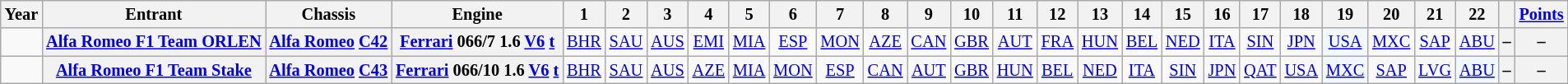<table class="wikitable" style="text-align:center; font-size:85%">
<tr>
<th>Year</th>
<th>Entrant</th>
<th>Chassis</th>
<th>Engine</th>
<th>1</th>
<th>2</th>
<th>3</th>
<th>4</th>
<th>5</th>
<th>6</th>
<th>7</th>
<th>8</th>
<th>9</th>
<th>10</th>
<th>11</th>
<th>12</th>
<th>13</th>
<th>14</th>
<th>15</th>
<th>16</th>
<th>17</th>
<th>18</th>
<th>19</th>
<th>20</th>
<th>21</th>
<th>22</th>
<th></th>
<th><a href='#'>Points</a></th>
</tr>
<tr>
<td id=2022R></td>
<th nowrap><a href='#'>Alfa Romeo F1 Team ORLEN</a></th>
<th nowrap><a href='#'>Alfa Romeo</a> <a href='#'>C42</a></th>
<th nowrap><a href='#'>Ferrari</a> 066/7 1.6 <a href='#'>V6</a> <a href='#'>t</a></th>
<td><a href='#'>BHR</a></td>
<td><a href='#'>SAU</a></td>
<td><a href='#'>AUS</a></td>
<td><a href='#'>EMI</a></td>
<td><a href='#'>MIA</a></td>
<td><a href='#'>ESP</a></td>
<td><a href='#'>MON</a></td>
<td><a href='#'>AZE</a></td>
<td><a href='#'>CAN</a></td>
<td><a href='#'>GBR</a></td>
<td><a href='#'>AUT</a></td>
<td><a href='#'>FRA</a></td>
<td><a href='#'>HUN</a></td>
<td><a href='#'>BEL</a></td>
<td><a href='#'>NED</a></td>
<td><a href='#'>ITA</a></td>
<td><a href='#'>SIN</a></td>
<td><a href='#'>JPN</a></td>
<td style="background:#F1F8FF;"><a href='#'>USA</a><br></td>
<td><a href='#'>MXC</a></td>
<td><a href='#'>SAP</a></td>
<td><a href='#'>ABU</a></td>
<th>–</th>
<th>–</th>
</tr>
<tr>
<td id=2023R></td>
<th nowrap><a href='#'>Alfa Romeo F1 Team Stake</a></th>
<th nowrap><a href='#'>Alfa Romeo</a> <a href='#'>C43</a></th>
<th nowrap><a href='#'>Ferrari</a> 066/10 1.6 <a href='#'>V6</a> <a href='#'>t</a></th>
<td><a href='#'>BHR</a></td>
<td><a href='#'>SAU</a></td>
<td><a href='#'>AUS</a></td>
<td><a href='#'>AZE</a></td>
<td><a href='#'>MIA</a></td>
<td><a href='#'>MON</a></td>
<td><a href='#'>ESP</a></td>
<td><a href='#'>CAN</a></td>
<td><a href='#'>AUT</a></td>
<td><a href='#'>GBR</a></td>
<td><a href='#'>HUN</a></td>
<td><a href='#'>BEL</a></td>
<td><a href='#'>NED</a></td>
<td><a href='#'>ITA</a></td>
<td><a href='#'>SIN</a></td>
<td><a href='#'>JPN</a></td>
<td><a href='#'>QAT</a></td>
<td><a href='#'>USA</a></td>
<td style="background:#F1F8FF;"><a href='#'>MXC</a><br></td>
<td><a href='#'>SAP</a></td>
<td><a href='#'>LVG</a></td>
<td style="background:#F1F8FF;"><a href='#'>ABU</a><br></td>
<th>–</th>
<th>–</th>
</tr>
</table>
